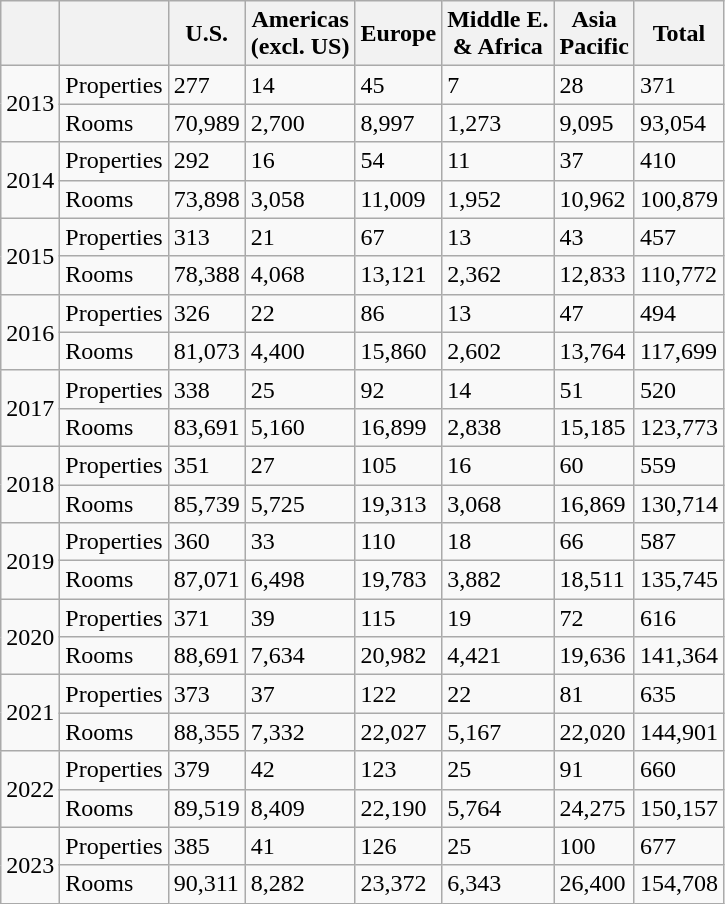<table class="wikitable mw-collapsible">
<tr>
<th class="unsortable"></th>
<th></th>
<th>U.S.</th>
<th>Americas<br>(excl. US)</th>
<th>Europe</th>
<th>Middle E.<br>& Africa</th>
<th>Asia <br>Pacific</th>
<th>Total</th>
</tr>
<tr>
<td rowspan=2>2013</td>
<td>Properties</td>
<td>277</td>
<td>14</td>
<td>45</td>
<td>7</td>
<td>28</td>
<td>371</td>
</tr>
<tr>
<td>Rooms</td>
<td>70,989</td>
<td>2,700</td>
<td>8,997</td>
<td>1,273</td>
<td>9,095</td>
<td>93,054</td>
</tr>
<tr>
<td rowspan=2>2014</td>
<td>Properties</td>
<td>292</td>
<td>16</td>
<td>54</td>
<td>11</td>
<td>37</td>
<td>410</td>
</tr>
<tr>
<td>Rooms</td>
<td>73,898</td>
<td>3,058</td>
<td>11,009</td>
<td>1,952</td>
<td>10,962</td>
<td>100,879</td>
</tr>
<tr>
<td rowspan=2>2015</td>
<td>Properties</td>
<td>313</td>
<td>21</td>
<td>67</td>
<td>13</td>
<td>43</td>
<td>457</td>
</tr>
<tr>
<td>Rooms</td>
<td>78,388</td>
<td>4,068</td>
<td>13,121</td>
<td>2,362</td>
<td>12,833</td>
<td>110,772</td>
</tr>
<tr>
<td rowspan=2>2016</td>
<td>Properties</td>
<td>326</td>
<td>22</td>
<td>86</td>
<td>13</td>
<td>47</td>
<td>494</td>
</tr>
<tr>
<td>Rooms</td>
<td>81,073</td>
<td>4,400</td>
<td>15,860</td>
<td>2,602</td>
<td>13,764</td>
<td>117,699</td>
</tr>
<tr>
<td rowspan=2>2017</td>
<td>Properties</td>
<td>338</td>
<td>25</td>
<td>92</td>
<td>14</td>
<td>51</td>
<td>520</td>
</tr>
<tr>
<td>Rooms</td>
<td>83,691</td>
<td>5,160</td>
<td>16,899</td>
<td>2,838</td>
<td>15,185</td>
<td>123,773</td>
</tr>
<tr>
<td rowspan=2>2018</td>
<td>Properties</td>
<td>351</td>
<td>27</td>
<td>105</td>
<td>16</td>
<td>60</td>
<td>559</td>
</tr>
<tr>
<td>Rooms</td>
<td>85,739</td>
<td>5,725</td>
<td>19,313</td>
<td>3,068</td>
<td>16,869</td>
<td>130,714</td>
</tr>
<tr>
<td rowspan=2>2019</td>
<td>Properties</td>
<td>360</td>
<td>33</td>
<td>110</td>
<td>18</td>
<td>66</td>
<td>587</td>
</tr>
<tr>
<td>Rooms</td>
<td>87,071</td>
<td>6,498</td>
<td>19,783</td>
<td>3,882</td>
<td>18,511</td>
<td>135,745</td>
</tr>
<tr>
<td rowspan=2>2020</td>
<td>Properties</td>
<td>371</td>
<td>39</td>
<td>115</td>
<td>19</td>
<td>72</td>
<td>616</td>
</tr>
<tr>
<td>Rooms</td>
<td>88,691</td>
<td>7,634</td>
<td>20,982</td>
<td>4,421</td>
<td>19,636</td>
<td>141,364</td>
</tr>
<tr>
<td rowspan=2>2021</td>
<td>Properties</td>
<td>373</td>
<td>37</td>
<td>122</td>
<td>22</td>
<td>81</td>
<td>635</td>
</tr>
<tr>
<td>Rooms</td>
<td>88,355</td>
<td>7,332</td>
<td>22,027</td>
<td>5,167</td>
<td>22,020</td>
<td>144,901</td>
</tr>
<tr>
<td rowspan=2>2022</td>
<td>Properties</td>
<td>379</td>
<td>42</td>
<td>123</td>
<td>25</td>
<td>91</td>
<td>660</td>
</tr>
<tr>
<td>Rooms</td>
<td>89,519</td>
<td>8,409</td>
<td>22,190</td>
<td>5,764</td>
<td>24,275</td>
<td>150,157</td>
</tr>
<tr>
<td rowspan=2>2023</td>
<td>Properties</td>
<td>385</td>
<td>41</td>
<td>126</td>
<td>25</td>
<td>100</td>
<td>677</td>
</tr>
<tr>
<td>Rooms</td>
<td>90,311</td>
<td>8,282</td>
<td>23,372</td>
<td>6,343</td>
<td>26,400</td>
<td>154,708</td>
</tr>
</table>
